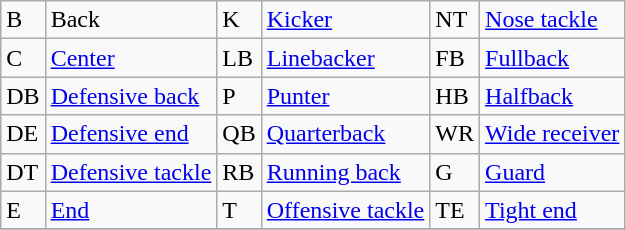<table class="wikitable">
<tr>
<td>B</td>
<td>Back</td>
<td>K</td>
<td><a href='#'>Kicker</a></td>
<td>NT</td>
<td><a href='#'>Nose tackle</a></td>
</tr>
<tr>
<td>C</td>
<td><a href='#'>Center</a></td>
<td>LB</td>
<td><a href='#'>Linebacker</a></td>
<td>FB</td>
<td><a href='#'>Fullback</a></td>
</tr>
<tr>
<td>DB</td>
<td><a href='#'>Defensive back</a></td>
<td>P</td>
<td><a href='#'>Punter</a></td>
<td>HB</td>
<td><a href='#'>Halfback</a></td>
</tr>
<tr>
<td>DE</td>
<td><a href='#'>Defensive end</a></td>
<td>QB</td>
<td><a href='#'>Quarterback</a></td>
<td>WR</td>
<td><a href='#'>Wide receiver</a></td>
</tr>
<tr>
<td>DT</td>
<td><a href='#'>Defensive tackle</a></td>
<td>RB</td>
<td><a href='#'>Running back</a></td>
<td>G</td>
<td><a href='#'>Guard</a></td>
</tr>
<tr>
<td>E</td>
<td><a href='#'>End</a></td>
<td>T</td>
<td><a href='#'>Offensive tackle</a></td>
<td>TE</td>
<td><a href='#'>Tight end</a></td>
</tr>
<tr>
</tr>
</table>
